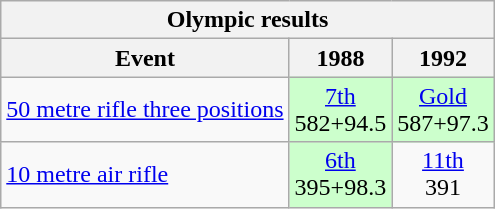<table class="wikitable" style="text-align: center">
<tr>
<th colspan=3>Olympic results</th>
</tr>
<tr>
<th>Event</th>
<th>1988</th>
<th>1992</th>
</tr>
<tr>
<td align=left><a href='#'>50 metre rifle three positions</a></td>
<td style="background: #ccffcc"><a href='#'>7th</a><br>582+94.5</td>
<td style="background: #ccffcc"> <a href='#'>Gold</a><br>587+97.3</td>
</tr>
<tr>
<td align=left><a href='#'>10 metre air rifle</a></td>
<td style="background: #ccffcc"><a href='#'>6th</a><br>395+98.3</td>
<td><a href='#'>11th</a><br>391</td>
</tr>
</table>
